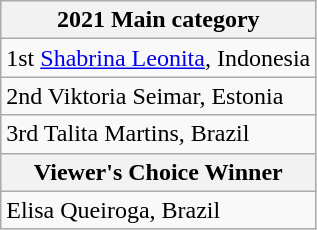<table class="wikitable" style="float:left; margin-right:1em">
<tr>
<th>2021 Main category</th>
</tr>
<tr>
<td>1st <a href='#'>Shabrina Leonita</a>, Indonesia</td>
</tr>
<tr>
<td>2nd Viktoria Seimar, Estonia</td>
</tr>
<tr>
<td>3rd Talita Martins, Brazil</td>
</tr>
<tr>
<th>Viewer's Choice Winner</th>
</tr>
<tr>
<td>Elisa Queiroga, Brazil</td>
</tr>
</table>
